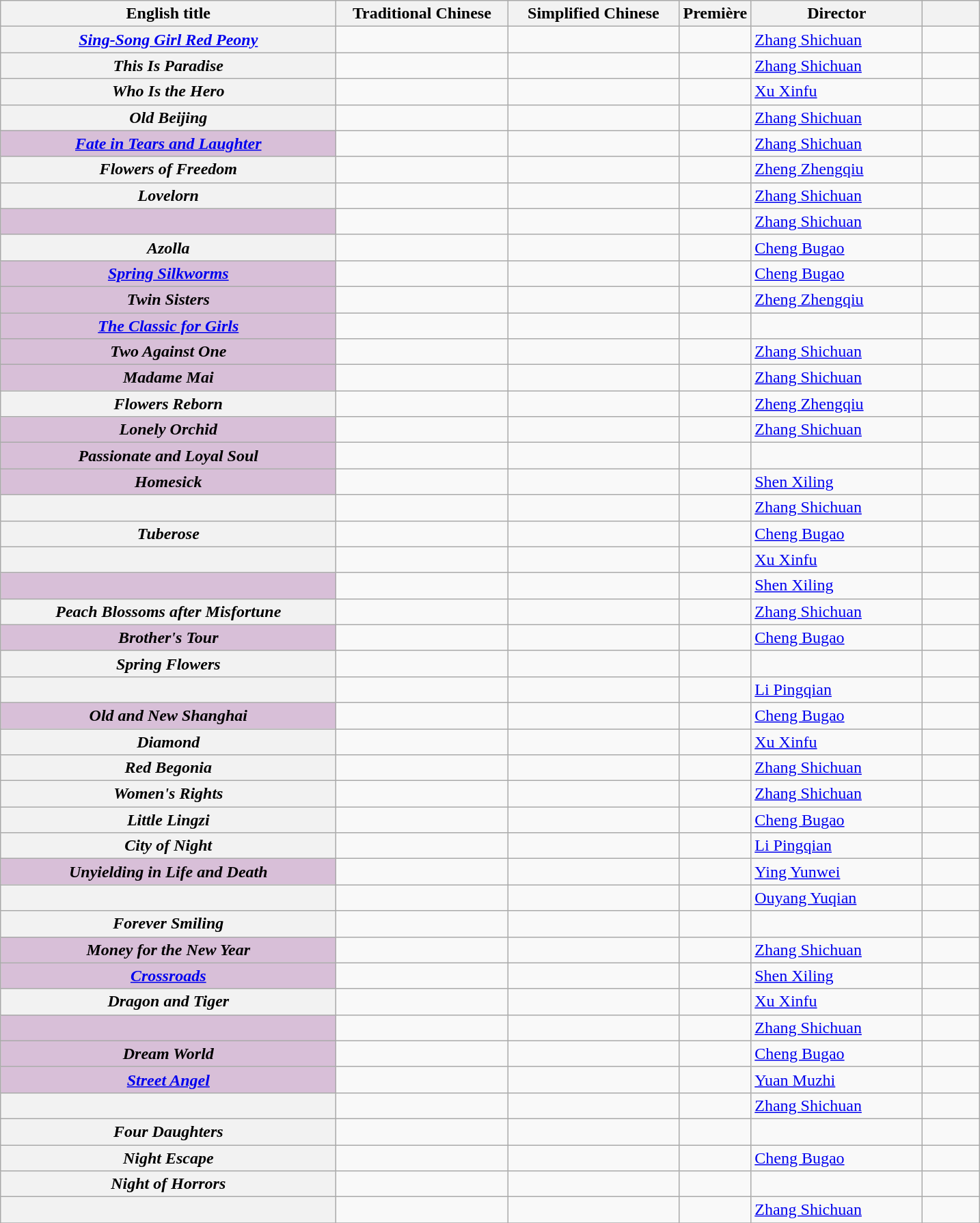<table class="wikitable plainrowheaders sortable" style="margin-right: 0;" style="text-align: center;">
<tr>
<th scope="col"  style="width:20em;">English title</th>
<th scope="col"  class="unsortable" style="width:10em;">Traditional Chinese</th>
<th scope="col"  class="unsortable" style="width:10em;">Simplified Chinese</th>
<th scope="col"  style="width:3em;">Première</th>
<th scope="col"  style="width:10em;">Director</th>
<th scope="col"  class="unsortable" style="width:3em;"></th>
</tr>
<tr>
<th scope="row"><em><a href='#'>Sing-Song Girl Red Peony</a></em></th>
<td></td>
<td></td>
<td></td>
<td><a href='#'>Zhang Shichuan</a></td>
<td></td>
</tr>
<tr>
<th scope="row"><em>This Is Paradise</em></th>
<td></td>
<td></td>
<td></td>
<td><a href='#'>Zhang Shichuan</a></td>
<td></td>
</tr>
<tr>
<th scope="row"><em>Who Is the Hero</em></th>
<td></td>
<td></td>
<td></td>
<td><a href='#'>Xu Xinfu</a></td>
<td></td>
</tr>
<tr>
<th scope="row"><em>Old Beijing</em></th>
<td></td>
<td></td>
<td></td>
<td><a href='#'>Zhang Shichuan</a></td>
<td></td>
</tr>
<tr>
<th scope="row" style="background-color: #D8BFD8;"><em><a href='#'>Fate in Tears and Laughter</a></em> </th>
<td></td>
<td></td>
<td></td>
<td><a href='#'>Zhang Shichuan</a></td>
<td></td>
</tr>
<tr>
<th scope="row"><em>Flowers of Freedom</em></th>
<td></td>
<td></td>
<td></td>
<td><a href='#'>Zheng Zhengqiu</a></td>
<td></td>
</tr>
<tr>
<th scope="row"><em>Lovelorn</em></th>
<td></td>
<td></td>
<td></td>
<td><a href='#'>Zhang Shichuan</a></td>
<td></td>
</tr>
<tr>
<th scope="row" style="background-color: #D8BFD8;"> </th>
<td></td>
<td></td>
<td></td>
<td><a href='#'>Zhang Shichuan</a></td>
<td></td>
</tr>
<tr>
<th scope="row"><em>Azolla</em></th>
<td></td>
<td></td>
<td></td>
<td><a href='#'>Cheng Bugao</a></td>
<td></td>
</tr>
<tr>
<th scope="row" style="background-color: #D8BFD8;"><em><a href='#'>Spring Silkworms</a></em> </th>
<td></td>
<td></td>
<td></td>
<td><a href='#'>Cheng Bugao</a></td>
<td></td>
</tr>
<tr>
<th scope="row" style="background-color: #D8BFD8;"><em>Twin Sisters</em> </th>
<td></td>
<td></td>
<td></td>
<td><a href='#'>Zheng Zhengqiu</a></td>
<td></td>
</tr>
<tr>
<th scope="row" style="background-color: #D8BFD8;"><em><a href='#'>The Classic for Girls</a></em> </th>
<td></td>
<td></td>
<td></td>
<td></td>
<td></td>
</tr>
<tr>
<th scope="row" style="background-color: #D8BFD8;"><em>Two Against One</em> </th>
<td></td>
<td></td>
<td></td>
<td><a href='#'>Zhang Shichuan</a></td>
<td></td>
</tr>
<tr>
<th scope="row" style="background-color: #D8BFD8;"><em>Madame Mai</em> </th>
<td></td>
<td></td>
<td></td>
<td><a href='#'>Zhang Shichuan</a></td>
<td></td>
</tr>
<tr>
<th scope="row"><em>Flowers Reborn</em></th>
<td></td>
<td></td>
<td></td>
<td><a href='#'>Zheng Zhengqiu</a></td>
<td></td>
</tr>
<tr>
<th scope="row" style="background-color: #D8BFD8;"><em>Lonely Orchid</em> </th>
<td></td>
<td></td>
<td></td>
<td><a href='#'>Zhang Shichuan</a></td>
<td></td>
</tr>
<tr>
<th scope="row" style="background-color: #D8BFD8;"><em>Passionate and Loyal Soul</em> </th>
<td></td>
<td></td>
<td></td>
<td></td>
<td></td>
</tr>
<tr>
<th scope="row" style="background-color: #D8BFD8;"><em>Homesick</em> </th>
<td></td>
<td></td>
<td></td>
<td><a href='#'>Shen Xiling</a></td>
<td></td>
</tr>
<tr>
<th scope="row"></th>
<td></td>
<td></td>
<td></td>
<td><a href='#'>Zhang Shichuan</a></td>
<td></td>
</tr>
<tr>
<th scope="row"><em>Tuberose</em></th>
<td></td>
<td></td>
<td></td>
<td><a href='#'>Cheng Bugao</a></td>
<td></td>
</tr>
<tr>
<th scope="row"></th>
<td></td>
<td></td>
<td></td>
<td><a href='#'>Xu Xinfu</a></td>
<td></td>
</tr>
<tr>
<th scope="row" style="background-color: #D8BFD8;"> </th>
<td></td>
<td></td>
<td></td>
<td><a href='#'>Shen Xiling</a></td>
<td></td>
</tr>
<tr>
<th scope="row"><em>Peach Blossoms after Misfortune</em></th>
<td></td>
<td></td>
<td></td>
<td><a href='#'>Zhang Shichuan</a></td>
<td></td>
</tr>
<tr>
<th scope="row" style="background-color: #D8BFD8;"><em>Brother's Tour</em> </th>
<td></td>
<td></td>
<td></td>
<td><a href='#'>Cheng Bugao</a></td>
<td></td>
</tr>
<tr>
<th scope="row"><em>Spring Flowers</em></th>
<td></td>
<td></td>
<td></td>
<td></td>
<td></td>
</tr>
<tr>
<th scope="row"></th>
<td></td>
<td></td>
<td></td>
<td><a href='#'>Li Pingqian</a></td>
<td></td>
</tr>
<tr>
<th scope="row" style="background-color: #D8BFD8;"><em>Old and New Shanghai</em> </th>
<td></td>
<td></td>
<td></td>
<td><a href='#'>Cheng Bugao</a></td>
<td></td>
</tr>
<tr>
<th scope="row"><em>Diamond</em></th>
<td></td>
<td></td>
<td></td>
<td><a href='#'>Xu Xinfu</a></td>
<td></td>
</tr>
<tr>
<th scope="row"><em>Red Begonia</em></th>
<td></td>
<td></td>
<td></td>
<td><a href='#'>Zhang Shichuan</a></td>
<td></td>
</tr>
<tr>
<th scope="row"><em>Women's Rights</em></th>
<td></td>
<td></td>
<td></td>
<td><a href='#'>Zhang Shichuan</a></td>
<td></td>
</tr>
<tr>
<th scope="row"><em>Little Lingzi</em></th>
<td></td>
<td></td>
<td></td>
<td><a href='#'>Cheng Bugao</a></td>
<td></td>
</tr>
<tr>
<th scope="row"><em>City of Night</em></th>
<td></td>
<td></td>
<td></td>
<td><a href='#'>Li Pingqian</a></td>
<td></td>
</tr>
<tr>
<th scope="row" style="background-color: #D8BFD8;"><em>Unyielding in Life and Death</em> </th>
<td></td>
<td></td>
<td></td>
<td><a href='#'>Ying Yunwei</a></td>
<td></td>
</tr>
<tr>
<th scope="row"></th>
<td></td>
<td></td>
<td></td>
<td><a href='#'>Ouyang Yuqian</a></td>
<td></td>
</tr>
<tr>
<th scope="row"><em>Forever Smiling</em></th>
<td></td>
<td></td>
<td></td>
<td></td>
<td></td>
</tr>
<tr>
<th scope="row" style="background-color: #D8BFD8;"><em>Money for the New Year</em> </th>
<td></td>
<td></td>
<td></td>
<td><a href='#'>Zhang Shichuan</a></td>
<td></td>
</tr>
<tr>
<th scope="row" style="background-color: #D8BFD8;"><em><a href='#'>Crossroads</a></em> </th>
<td></td>
<td></td>
<td></td>
<td><a href='#'>Shen Xiling</a></td>
<td></td>
</tr>
<tr>
<th scope="row"><em>Dragon and Tiger</em></th>
<td></td>
<td></td>
<td></td>
<td><a href='#'>Xu Xinfu</a></td>
<td></td>
</tr>
<tr>
<th scope="row" style="background-color: #D8BFD8;"> </th>
<td></td>
<td></td>
<td></td>
<td><a href='#'>Zhang Shichuan</a></td>
<td></td>
</tr>
<tr>
<th scope="row" style="background-color: #D8BFD8;"><em>Dream World</em> </th>
<td></td>
<td></td>
<td></td>
<td><a href='#'>Cheng Bugao</a></td>
<td></td>
</tr>
<tr>
<th scope="row" style="background-color: #D8BFD8;"><em><a href='#'>Street Angel</a></em> </th>
<td></td>
<td></td>
<td></td>
<td><a href='#'>Yuan Muzhi</a></td>
<td></td>
</tr>
<tr>
<th scope="row"></th>
<td></td>
<td></td>
<td></td>
<td><a href='#'>Zhang Shichuan</a></td>
<td></td>
</tr>
<tr>
<th scope="row"><em>Four Daughters</em></th>
<td></td>
<td></td>
<td></td>
<td></td>
<td></td>
</tr>
<tr>
<th scope="row"><em>Night Escape</em></th>
<td></td>
<td></td>
<td></td>
<td><a href='#'>Cheng Bugao</a></td>
<td></td>
</tr>
<tr>
<th scope="row"><em>Night of Horrors</em></th>
<td></td>
<td></td>
<td></td>
<td></td>
<td></td>
</tr>
<tr>
<th scope="row"></th>
<td></td>
<td></td>
<td></td>
<td><a href='#'>Zhang Shichuan</a></td>
<td></td>
</tr>
<tr>
</tr>
</table>
